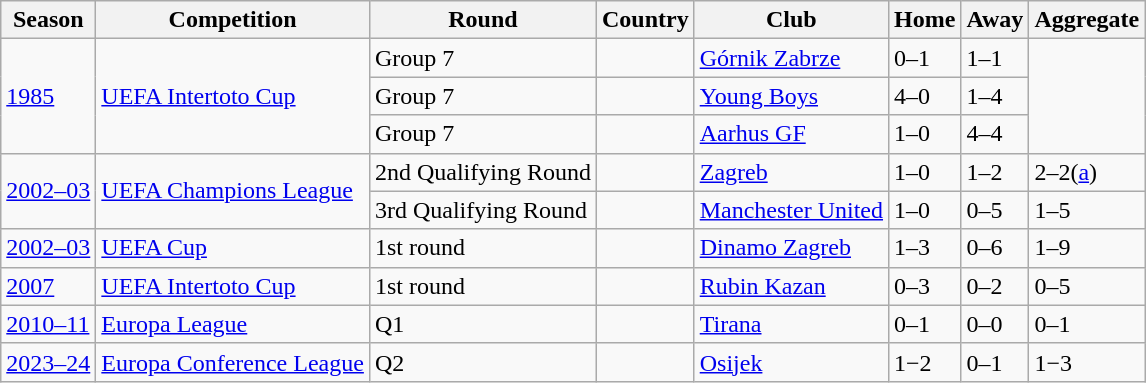<table class="wikitable">
<tr>
<th>Season</th>
<th>Competition</th>
<th>Round</th>
<th>Country</th>
<th>Club</th>
<th>Home</th>
<th>Away</th>
<th>Aggregate</th>
</tr>
<tr>
<td rowspan="3"><a href='#'>1985</a></td>
<td rowspan="3"><a href='#'>UEFA Intertoto Cup</a></td>
<td>Group 7</td>
<td></td>
<td><a href='#'>Górnik Zabrze</a></td>
<td>0–1</td>
<td>1–1</td>
</tr>
<tr>
<td>Group 7</td>
<td></td>
<td><a href='#'>Young Boys</a></td>
<td>4–0</td>
<td>1–4</td>
</tr>
<tr>
<td>Group 7</td>
<td></td>
<td><a href='#'>Aarhus GF</a></td>
<td>1–0</td>
<td>4–4</td>
</tr>
<tr>
<td rowspan="2"><a href='#'>2002–03</a></td>
<td rowspan="2"><a href='#'>UEFA Champions League</a></td>
<td>2nd Qualifying Round</td>
<td></td>
<td><a href='#'>Zagreb</a></td>
<td>1–0</td>
<td>1–2</td>
<td>2–2(<a href='#'>a</a>)</td>
</tr>
<tr>
<td>3rd Qualifying Round</td>
<td></td>
<td><a href='#'>Manchester United</a></td>
<td>1–0</td>
<td>0–5</td>
<td>1–5</td>
</tr>
<tr>
<td><a href='#'>2002–03</a></td>
<td><a href='#'>UEFA Cup</a></td>
<td>1st round</td>
<td></td>
<td><a href='#'>Dinamo Zagreb</a></td>
<td>1–3</td>
<td>0–6</td>
<td>1–9</td>
</tr>
<tr>
<td><a href='#'>2007</a></td>
<td><a href='#'>UEFA Intertoto Cup</a></td>
<td>1st round</td>
<td></td>
<td><a href='#'>Rubin Kazan</a></td>
<td>0–3</td>
<td>0–2</td>
<td>0–5</td>
</tr>
<tr>
<td><a href='#'>2010–11</a></td>
<td><a href='#'>Europa League</a></td>
<td>Q1</td>
<td></td>
<td><a href='#'>Tirana</a></td>
<td>0–1</td>
<td>0–0</td>
<td>0–1</td>
</tr>
<tr>
<td><a href='#'>2023–24</a></td>
<td><a href='#'>Europa Conference League</a></td>
<td>Q2</td>
<td></td>
<td><a href='#'>Osijek</a></td>
<td>1−2</td>
<td>0–1</td>
<td>1−3</td>
</tr>
</table>
